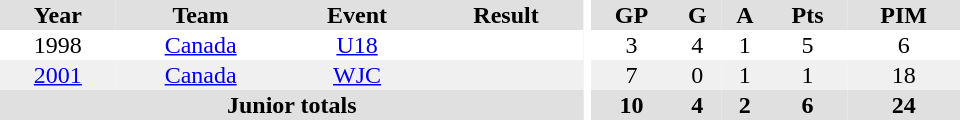<table border="0" cellpadding="1" cellspacing="0" ID="Table3" style="text-align:center; width:40em">
<tr ALIGN="center" bgcolor="#e0e0e0">
<th>Year</th>
<th>Team</th>
<th>Event</th>
<th>Result</th>
<th rowspan="99" bgcolor="#ffffff"></th>
<th>GP</th>
<th>G</th>
<th>A</th>
<th>Pts</th>
<th>PIM</th>
</tr>
<tr>
<td>1998</td>
<td><a href='#'>Canada</a></td>
<td><a href='#'>U18</a></td>
<td></td>
<td>3</td>
<td>4</td>
<td>1</td>
<td>5</td>
<td>6</td>
</tr>
<tr bgcolor="#f0f0f0">
<td><a href='#'>2001</a></td>
<td><a href='#'>Canada</a></td>
<td><a href='#'>WJC</a></td>
<td></td>
<td>7</td>
<td>0</td>
<td>1</td>
<td>1</td>
<td>18</td>
</tr>
<tr bgcolor="#e0e0e0">
<th colspan="4">Junior totals</th>
<th>10</th>
<th>4</th>
<th>2</th>
<th>6</th>
<th>24</th>
</tr>
</table>
